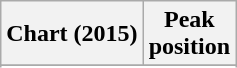<table class="wikitable sortable plainrowheaders" style="text-align:center">
<tr>
<th scope="col">Chart (2015)</th>
<th scope="col">Peak<br>position</th>
</tr>
<tr>
</tr>
<tr>
</tr>
<tr>
</tr>
<tr>
</tr>
<tr>
</tr>
<tr>
</tr>
<tr>
</tr>
</table>
